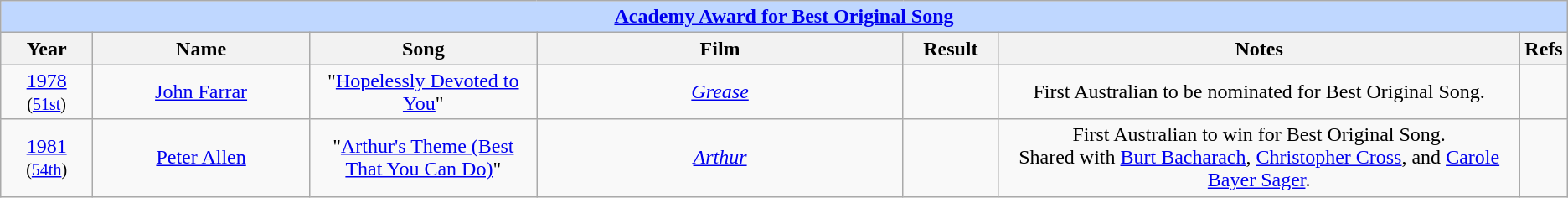<table class="wikitable" style="text-align: center">
<tr style="background:#bfd7ff;">
<td colspan="7" style="text-align:center;"><strong><a href='#'>Academy Award for Best Original Song</a></strong></td>
</tr>
<tr style="background:#ebf5ff;">
<th style="width:75px;">Year</th>
<th style="width:200px;">Name</th>
<th style="width:200px;">Song</th>
<th style="width:350px;">Film</th>
<th style="width:75px;">Result</th>
<th style="width:500px;">Notes</th>
<th width="3">Refs</th>
</tr>
<tr>
<td><a href='#'>1978</a><br><small>(<a href='#'>51st</a>)</small></td>
<td><a href='#'>John Farrar</a></td>
<td>"<a href='#'>Hopelessly Devoted to You</a>"</td>
<td><em><a href='#'>Grease</a></em></td>
<td></td>
<td>First Australian to be nominated for Best Original Song.</td>
<td></td>
</tr>
<tr>
<td style="text-align: center"><a href='#'>1981</a><br><small>(<a href='#'>54th</a>)</small></td>
<td><a href='#'>Peter Allen</a></td>
<td>"<a href='#'>Arthur's Theme (Best That You Can Do)</a>"</td>
<td><em><a href='#'>Arthur</a></em></td>
<td></td>
<td>First Australian to win for Best Original Song.<br>Shared with <a href='#'>Burt Bacharach</a>, <a href='#'>Christopher Cross</a>, and <a href='#'>Carole Bayer Sager</a>.</td>
<td style="text-align: center"></td>
</tr>
</table>
